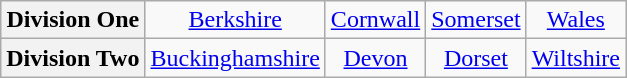<table class="wikitable" style="text-align: center" style="font-size: 95%; border: 1px #aaaaaa solid; border-collapse: collapse; clear:center;">
<tr>
<th>Division One</th>
<td><a href='#'>Berkshire</a></td>
<td><a href='#'>Cornwall</a></td>
<td><a href='#'>Somerset</a></td>
<td><a href='#'>Wales</a></td>
</tr>
<tr>
<th>Division Two</th>
<td><a href='#'>Buckinghamshire</a></td>
<td><a href='#'>Devon</a></td>
<td><a href='#'>Dorset</a></td>
<td><a href='#'>Wiltshire</a></td>
</tr>
</table>
